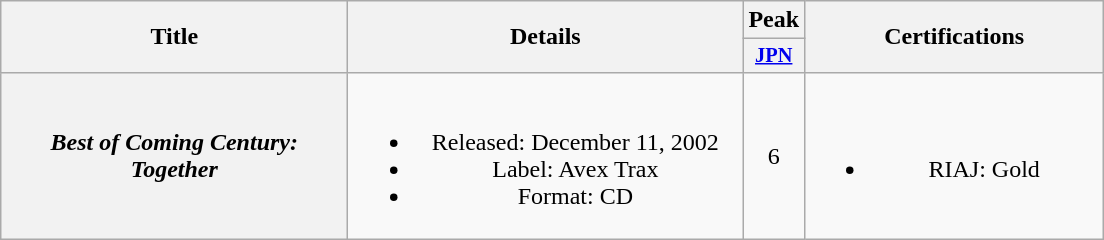<table class="wikitable plainrowheaders" style="text-align:center;">
<tr>
<th scope="col" rowspan="2" style="width:14em;">Title</th>
<th scope="col" rowspan="2" style="width:16em;">Details</th>
<th scope="col" colspan="1">Peak</th>
<th scope="col" rowspan="2" style="width:12em;">Certifications</th>
</tr>
<tr>
<th scope="col" style="width:2.5em;font-size:85%;"><a href='#'>JPN</a><br></th>
</tr>
<tr>
<th scope="row"><em>Best of Coming Century: Together</em></th>
<td><br><ul><li>Released: December 11, 2002</li><li>Label: Avex Trax</li><li>Format: CD</li></ul></td>
<td>6</td>
<td><br><ul><li>RIAJ: Gold</li></ul></td>
</tr>
</table>
